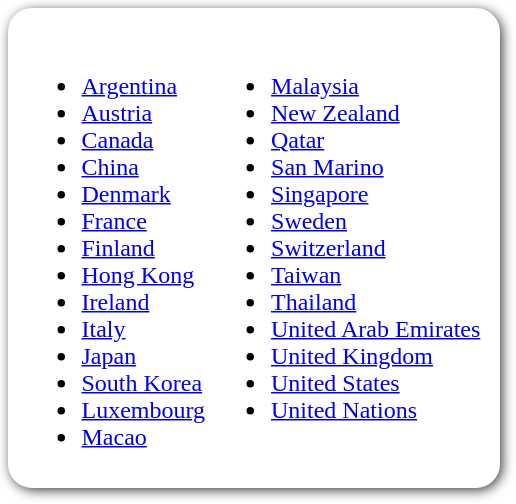<table style=" border-radius:1em; box-shadow: 0.1em 0.1em 0.5em rgba(0,0,0,0.75); background-color: white; border: 1px solid white; padding: 5px;">
<tr style="vertical-align:top;">
<td><br><ul><li> <a href='#'>Argentina</a></li><li> <a href='#'>Austria</a></li><li> <a href='#'>Canada</a></li><li> <a href='#'>China</a></li><li> <a href='#'>Denmark</a></li><li> <a href='#'>France</a></li><li> <a href='#'>Finland</a></li><li> <a href='#'>Hong Kong</a></li><li> <a href='#'>Ireland</a></li><li> <a href='#'>Italy</a></li><li> <a href='#'>Japan</a></li><li> <a href='#'>South Korea</a></li><li> <a href='#'>Luxembourg</a></li><li> <a href='#'>Macao</a></li></ul></td>
<td valign="top"><br><ul><li> <a href='#'>Malaysia</a></li><li> <a href='#'>New Zealand</a></li><li> <a href='#'>Qatar</a></li><li> <a href='#'>San Marino</a></li><li> <a href='#'>Singapore</a></li><li> <a href='#'>Sweden</a></li><li> <a href='#'>Switzerland</a></li><li> <a href='#'>Taiwan</a></li><li> <a href='#'>Thailand</a></li><li> <a href='#'>United Arab Emirates</a></li><li> <a href='#'>United Kingdom</a></li><li> <a href='#'>United States</a></li><li> <a href='#'>United Nations</a></li></ul></td>
<td></td>
</tr>
</table>
